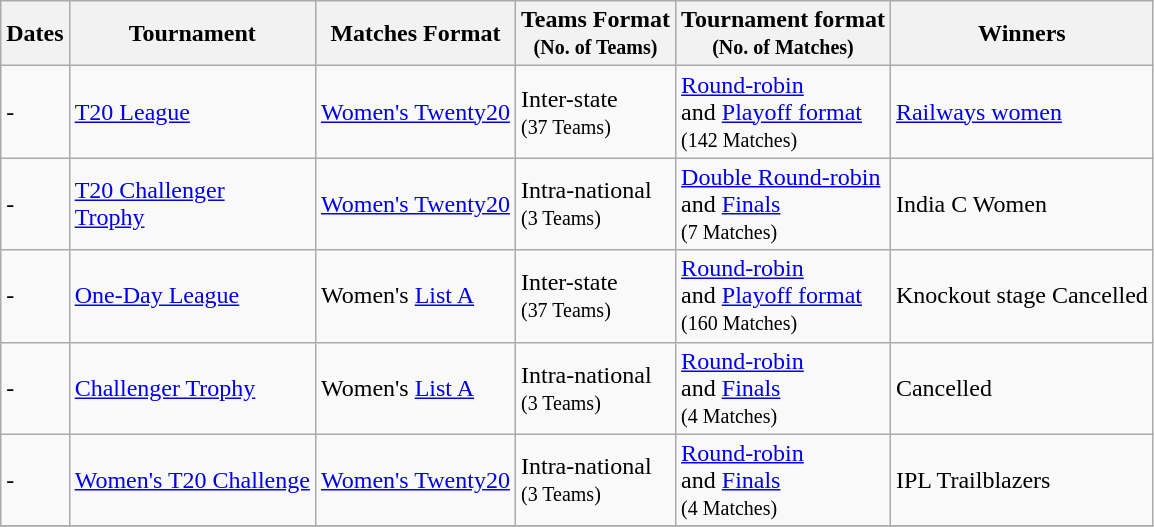<table class="wikitable sortable" style="text-align:center; white-space:nowrap;" style="width: 70%;">
<tr>
<th>Dates</th>
<th>Tournament</th>
<th>Matches Format</th>
<th>Teams Format <br><small>(No. of  Teams)</small></th>
<th>Tournament format <br><small>(No. of  Matches)</small></th>
<th>Winners</th>
</tr>
<tr>
<td style="text-align:left">-<br></td>
<td style="text-align:left"><a href='#'>T20 League</a></td>
<td style="text-align:left"><a href='#'>Women's Twenty20</a></td>
<td style="text-align:left">Inter-state<br><small>(37 Teams)</small></td>
<td style="text-align:left"><a href='#'>Round-robin</a><br> and <a href='#'>Playoff format</a><br><small>(142 Matches)</small></td>
<td style="text-align:left"><a href='#'>Railways women</a></td>
</tr>
<tr>
<td style="text-align:left">-<br></td>
<td style="text-align:left"><a href='#'>T20 Challenger<br>Trophy</a></td>
<td style="text-align:left"><a href='#'>Women's Twenty20</a></td>
<td style="text-align:left">Intra-national<br><small>(3 Teams)</small></td>
<td style="text-align:left"><a href='#'>Double Round-robin</a><br> and <a href='#'>Finals</a><br><small>(7 Matches)</small></td>
<td style="text-align:left">India C Women</td>
</tr>
<tr>
<td style="text-align:left">-<br></td>
<td style="text-align:left"><a href='#'>One-Day League</a></td>
<td style="text-align:left">Women's <a href='#'>List A</a></td>
<td style="text-align:left">Inter-state<br><small>(37 Teams)</small></td>
<td style="text-align:left"><a href='#'>Round-robin</a><br> and <a href='#'>Playoff format</a><br><small>(160 Matches)</small></td>
<td style="text-align:left">Knockout stage Cancelled</td>
</tr>
<tr>
<td style="text-align:left">-<br></td>
<td style="text-align:left"><a href='#'>Challenger Trophy</a></td>
<td style="text-align:left">Women's <a href='#'>List A</a></td>
<td style="text-align:left">Intra-national<br><small>(3 Teams)</small></td>
<td style="text-align:left"><a href='#'>Round-robin</a><br> and <a href='#'>Finals</a><br><small>(4 Matches)</small></td>
<td style="text-align:left">Cancelled</td>
</tr>
<tr>
<td style="text-align:left">-<br></td>
<td style="text-align:left"><a href='#'>Women's T20 Challenge</a></td>
<td style="text-align:left"><a href='#'>Women's Twenty20</a></td>
<td style="text-align:left">Intra-national<br><small>(3 Teams)</small></td>
<td style="text-align:left"><a href='#'>Round-robin</a><br> and <a href='#'>Finals</a><br><small>(4 Matches)</small></td>
<td style="text-align:left">IPL Trailblazers</td>
</tr>
<tr>
</tr>
</table>
